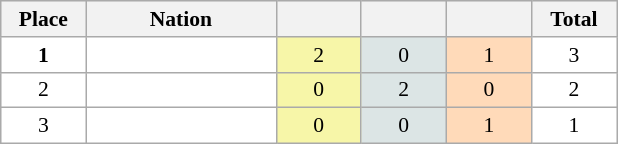<table class=wikitable style="border:1px solid #AAAAAA;font-size:90%">
<tr bgcolor="#EFEFEF">
<th width=50>Place</th>
<th width=120>Nation</th>
<th width=50></th>
<th width=50></th>
<th width=50></th>
<th width=50>Total</th>
</tr>
<tr align="center" valign="top" bgcolor="#FFFFFF">
<td><strong>1</strong></td>
<td align="left"><strong></strong></td>
<td style="background:#F7F6A8;">2</td>
<td style="background:#DCE5E5;">0</td>
<td style="background:#FFDAB9;">1</td>
<td>3</td>
</tr>
<tr align="center" valign="top" bgcolor="#FFFFFF">
<td>2</td>
<td align="left"></td>
<td style="background:#F7F6A8;">0</td>
<td style="background:#DCE5E5;">2</td>
<td style="background:#FFDAB9;">0</td>
<td>2</td>
</tr>
<tr align="center" valign="top" bgcolor="#FFFFFF">
<td>3</td>
<td align="left"></td>
<td style="background:#F7F6A8;">0</td>
<td style="background:#DCE5E5;">0</td>
<td style="background:#FFDAB9;">1</td>
<td>1</td>
</tr>
</table>
